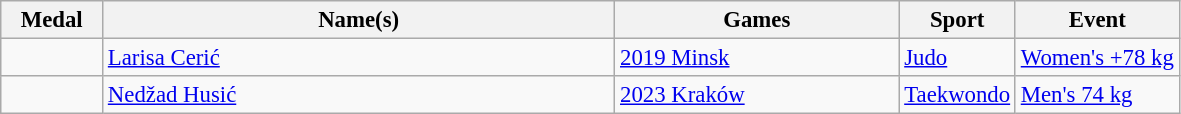<table class="wikitable sortable" style="font-size: 95%;">
<tr>
<th style="width:4em">Medal</th>
<th style="width:22em">Name(s)</th>
<th style="width:12em">Games</th>
<th>Sport</th>
<th>Event</th>
</tr>
<tr>
<td></td>
<td><a href='#'>Larisa Cerić</a></td>
<td> <a href='#'>2019 Minsk</a></td>
<td> <a href='#'>Judo</a></td>
<td><a href='#'>Women's +78 kg</a></td>
</tr>
<tr>
<td></td>
<td><a href='#'>Nedžad Husić</a></td>
<td> <a href='#'>2023 Kraków</a></td>
<td> <a href='#'>Taekwondo</a></td>
<td><a href='#'>Men's 74 kg</a></td>
</tr>
</table>
